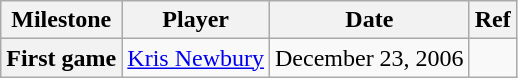<table class="wikitable">
<tr>
<th scope="col">Milestone</th>
<th scope="col">Player</th>
<th scope="col">Date</th>
<th scope="col">Ref</th>
</tr>
<tr>
<th>First game</th>
<td><a href='#'>Kris Newbury</a></td>
<td>December 23, 2006</td>
<td></td>
</tr>
</table>
